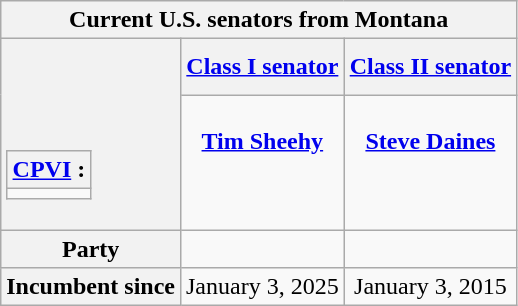<table class="wikitable floatright" style="text-align: center;">
<tr>
<th colspan=3>Current U.S. senators from Montana</th>
</tr>
<tr>
<th rowspan=2><br><br><br><table class="wikitable">
<tr>
<th><a href='#'>CPVI</a> :</th>
</tr>
<tr>
<td></td>
</tr>
</table>
</th>
<th><a href='#'>Class I senator</a></th>
<th><a href='#'>Class II senator</a></th>
</tr>
<tr style="vertical-align: top;">
<td><br><strong><a href='#'>Tim Sheehy</a></strong><br><br></td>
<td><br><strong><a href='#'>Steve Daines</a></strong><br><br></td>
</tr>
<tr>
<th>Party</th>
<td></td>
<td></td>
</tr>
<tr>
<th>Incumbent since</th>
<td>January 3, 2025</td>
<td>January 3, 2015</td>
</tr>
</table>
